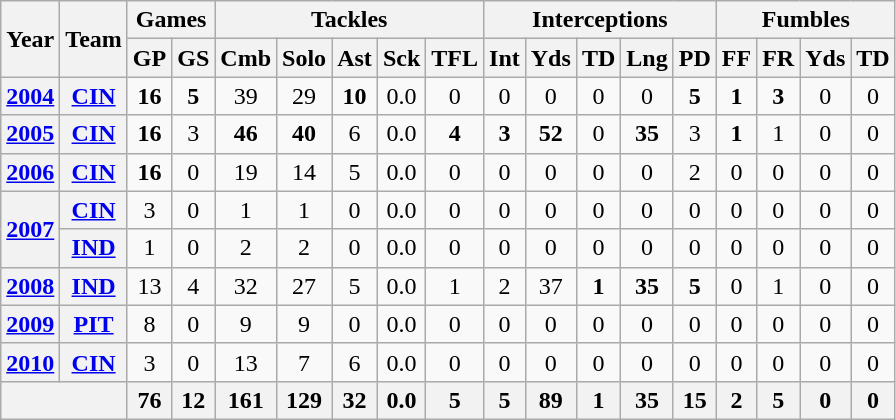<table class="wikitable" style="text-align:center">
<tr>
<th rowspan="2">Year</th>
<th rowspan="2">Team</th>
<th colspan="2">Games</th>
<th colspan="5">Tackles</th>
<th colspan="5">Interceptions</th>
<th colspan="4">Fumbles</th>
</tr>
<tr>
<th>GP</th>
<th>GS</th>
<th>Cmb</th>
<th>Solo</th>
<th>Ast</th>
<th>Sck</th>
<th>TFL</th>
<th>Int</th>
<th>Yds</th>
<th>TD</th>
<th>Lng</th>
<th>PD</th>
<th>FF</th>
<th>FR</th>
<th>Yds</th>
<th>TD</th>
</tr>
<tr>
<th><a href='#'>2004</a></th>
<th><a href='#'>CIN</a></th>
<td><strong>16</strong></td>
<td><strong>5</strong></td>
<td>39</td>
<td>29</td>
<td><strong>10</strong></td>
<td>0.0</td>
<td>0</td>
<td>0</td>
<td>0</td>
<td>0</td>
<td>0</td>
<td><strong>5</strong></td>
<td><strong>1</strong></td>
<td><strong>3</strong></td>
<td>0</td>
<td>0</td>
</tr>
<tr>
<th><a href='#'>2005</a></th>
<th><a href='#'>CIN</a></th>
<td><strong>16</strong></td>
<td>3</td>
<td><strong>46</strong></td>
<td><strong>40</strong></td>
<td>6</td>
<td>0.0</td>
<td><strong>4</strong></td>
<td><strong>3</strong></td>
<td><strong>52</strong></td>
<td>0</td>
<td><strong>35</strong></td>
<td>3</td>
<td><strong>1</strong></td>
<td>1</td>
<td>0</td>
<td>0</td>
</tr>
<tr>
<th><a href='#'>2006</a></th>
<th><a href='#'>CIN</a></th>
<td><strong>16</strong></td>
<td>0</td>
<td>19</td>
<td>14</td>
<td>5</td>
<td>0.0</td>
<td>0</td>
<td>0</td>
<td>0</td>
<td>0</td>
<td>0</td>
<td>2</td>
<td>0</td>
<td>0</td>
<td>0</td>
<td>0</td>
</tr>
<tr>
<th rowspan="2"><a href='#'>2007</a></th>
<th><a href='#'>CIN</a></th>
<td>3</td>
<td>0</td>
<td>1</td>
<td>1</td>
<td>0</td>
<td>0.0</td>
<td>0</td>
<td>0</td>
<td>0</td>
<td>0</td>
<td>0</td>
<td>0</td>
<td>0</td>
<td>0</td>
<td>0</td>
<td>0</td>
</tr>
<tr>
<th><a href='#'>IND</a></th>
<td>1</td>
<td>0</td>
<td>2</td>
<td>2</td>
<td>0</td>
<td>0.0</td>
<td>0</td>
<td>0</td>
<td>0</td>
<td>0</td>
<td>0</td>
<td>0</td>
<td>0</td>
<td>0</td>
<td>0</td>
<td>0</td>
</tr>
<tr>
<th><a href='#'>2008</a></th>
<th><a href='#'>IND</a></th>
<td>13</td>
<td>4</td>
<td>32</td>
<td>27</td>
<td>5</td>
<td>0.0</td>
<td>1</td>
<td>2</td>
<td>37</td>
<td><strong>1</strong></td>
<td><strong>35</strong></td>
<td><strong>5</strong></td>
<td>0</td>
<td>1</td>
<td>0</td>
<td>0</td>
</tr>
<tr>
<th><a href='#'>2009</a></th>
<th><a href='#'>PIT</a></th>
<td>8</td>
<td>0</td>
<td>9</td>
<td>9</td>
<td>0</td>
<td>0.0</td>
<td>0</td>
<td>0</td>
<td>0</td>
<td>0</td>
<td>0</td>
<td>0</td>
<td>0</td>
<td>0</td>
<td>0</td>
<td>0</td>
</tr>
<tr>
<th><a href='#'>2010</a></th>
<th><a href='#'>CIN</a></th>
<td>3</td>
<td>0</td>
<td>13</td>
<td>7</td>
<td>6</td>
<td>0.0</td>
<td>0</td>
<td>0</td>
<td>0</td>
<td>0</td>
<td>0</td>
<td>0</td>
<td>0</td>
<td>0</td>
<td>0</td>
<td>0</td>
</tr>
<tr>
<th colspan="2"></th>
<th>76</th>
<th>12</th>
<th>161</th>
<th>129</th>
<th>32</th>
<th>0.0</th>
<th>5</th>
<th>5</th>
<th>89</th>
<th>1</th>
<th>35</th>
<th>15</th>
<th>2</th>
<th>5</th>
<th>0</th>
<th>0</th>
</tr>
</table>
